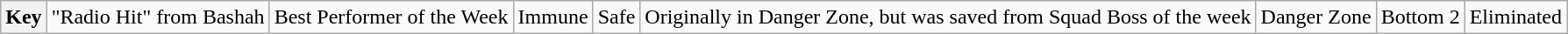<table class="wikitable">
<tr>
<th>Key</th>
<td> "Radio Hit" from Bashah</td>
<td> Best Performer of the Week</td>
<td> Immune</td>
<td> Safe</td>
<td> Originally in Danger Zone, but was saved from Squad Boss of the week</td>
<td> Danger Zone</td>
<td> Bottom 2</td>
<td> Eliminated</td>
</tr>
</table>
